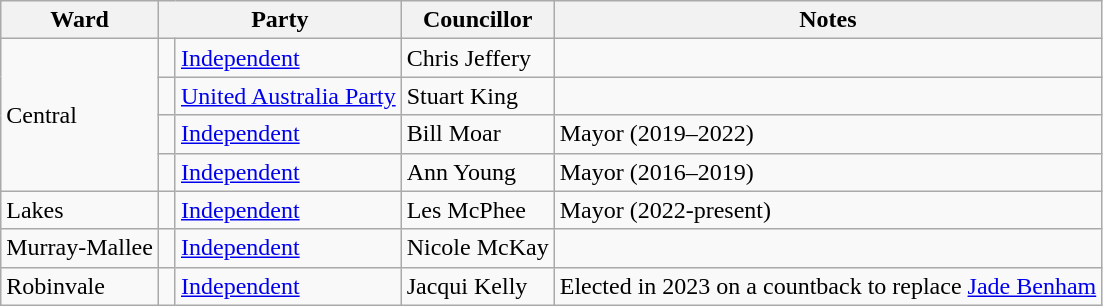<table class="wikitable">
<tr>
<th>Ward</th>
<th colspan="2">Party</th>
<th>Councillor</th>
<th>Notes</th>
</tr>
<tr>
<td rowspan="4">Central</td>
<td> </td>
<td><a href='#'>Independent</a></td>
<td>Chris Jeffery</td>
<td></td>
</tr>
<tr>
<td> </td>
<td><a href='#'>United Australia Party</a></td>
<td>Stuart King</td>
<td></td>
</tr>
<tr>
<td> </td>
<td><a href='#'>Independent</a></td>
<td>Bill Moar</td>
<td>Mayor (2019–2022)</td>
</tr>
<tr>
<td> </td>
<td><a href='#'>Independent</a></td>
<td>Ann Young</td>
<td>Mayor (2016–2019)</td>
</tr>
<tr>
<td>Lakes</td>
<td> </td>
<td><a href='#'>Independent</a></td>
<td>Les McPhee</td>
<td>Mayor (2022-present)</td>
</tr>
<tr>
<td>Murray-Mallee</td>
<td> </td>
<td><a href='#'>Independent</a></td>
<td>Nicole McKay</td>
</tr>
<tr>
<td>Robinvale</td>
<td> </td>
<td><a href='#'>Independent</a></td>
<td>Jacqui Kelly</td>
<td>Elected in 2023 on a countback to replace <a href='#'>Jade Benham</a></td>
</tr>
</table>
